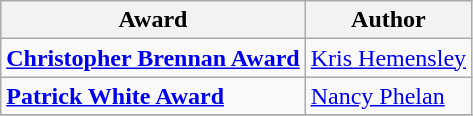<table class="wikitable">
<tr>
<th>Award</th>
<th>Author</th>
</tr>
<tr>
<td><strong><a href='#'>Christopher Brennan Award</a></strong></td>
<td><a href='#'>Kris Hemensley</a></td>
</tr>
<tr>
<td><strong><a href='#'>Patrick White Award</a></strong></td>
<td><a href='#'>Nancy Phelan</a></td>
</tr>
<tr>
</tr>
</table>
